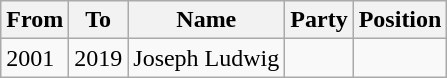<table class="wikitable">
<tr>
<th>From</th>
<th>To</th>
<th>Name</th>
<th>Party</th>
<th>Position</th>
</tr>
<tr>
<td>2001</td>
<td>2019</td>
<td>Joseph Ludwig</td>
<td></td>
<td></td>
</tr>
</table>
